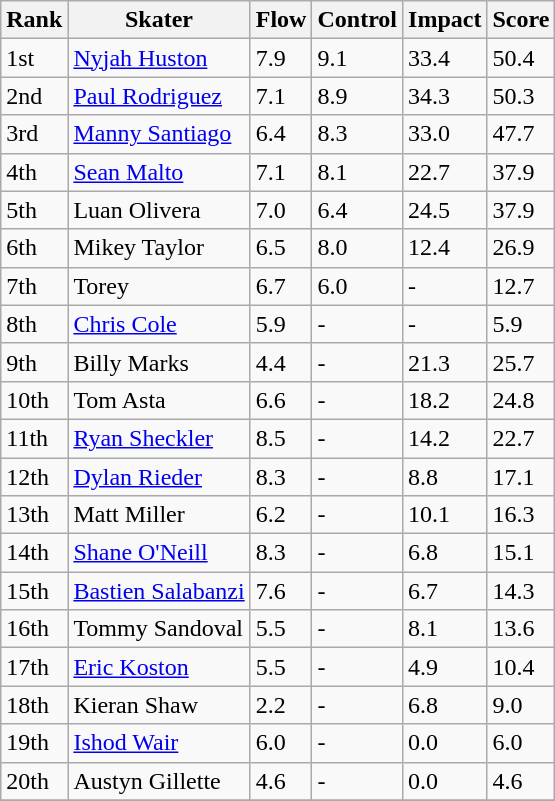<table class="wikitable">
<tr>
<th>Rank</th>
<th>Skater</th>
<th>Flow</th>
<th>Control</th>
<th>Impact</th>
<th>Score</th>
</tr>
<tr>
<td>1st</td>
<td><a href='#'>Nyjah Huston</a></td>
<td>7.9</td>
<td>9.1</td>
<td>33.4</td>
<td>50.4</td>
</tr>
<tr>
<td>2nd</td>
<td><a href='#'>Paul Rodriguez</a></td>
<td>7.1</td>
<td>8.9</td>
<td>34.3</td>
<td>50.3</td>
</tr>
<tr>
<td>3rd</td>
<td><a href='#'>Manny Santiago</a></td>
<td>6.4</td>
<td>8.3</td>
<td>33.0</td>
<td>47.7</td>
</tr>
<tr>
<td>4th</td>
<td><a href='#'>Sean Malto</a></td>
<td>7.1</td>
<td>8.1</td>
<td>22.7</td>
<td>37.9</td>
</tr>
<tr>
<td>5th</td>
<td>Luan Olivera</td>
<td>7.0</td>
<td>6.4</td>
<td>24.5</td>
<td>37.9</td>
</tr>
<tr>
<td>6th</td>
<td>Mikey Taylor</td>
<td>6.5</td>
<td>8.0</td>
<td>12.4</td>
<td>26.9</td>
</tr>
<tr>
<td>7th</td>
<td>Torey</td>
<td>6.7</td>
<td>6.0</td>
<td>-</td>
<td>12.7</td>
</tr>
<tr>
<td>8th</td>
<td><a href='#'>Chris Cole</a></td>
<td>5.9</td>
<td>-</td>
<td>-</td>
<td>5.9</td>
</tr>
<tr>
<td>9th</td>
<td>Billy Marks</td>
<td>4.4</td>
<td>-</td>
<td>21.3</td>
<td>25.7</td>
</tr>
<tr>
<td>10th</td>
<td>Tom Asta</td>
<td>6.6</td>
<td>-</td>
<td>18.2</td>
<td>24.8</td>
</tr>
<tr>
<td>11th</td>
<td><a href='#'>Ryan Sheckler</a></td>
<td>8.5</td>
<td>-</td>
<td>14.2</td>
<td>22.7</td>
</tr>
<tr>
<td>12th</td>
<td><a href='#'>Dylan Rieder</a></td>
<td>8.3</td>
<td>-</td>
<td>8.8</td>
<td>17.1</td>
</tr>
<tr>
<td>13th</td>
<td>Matt Miller</td>
<td>6.2</td>
<td>-</td>
<td>10.1</td>
<td>16.3</td>
</tr>
<tr>
<td>14th</td>
<td><a href='#'>Shane O'Neill</a></td>
<td>8.3</td>
<td>-</td>
<td>6.8</td>
<td>15.1</td>
</tr>
<tr>
<td>15th</td>
<td><a href='#'>Bastien Salabanzi</a></td>
<td>7.6</td>
<td>-</td>
<td>6.7</td>
<td>14.3</td>
</tr>
<tr>
<td>16th</td>
<td>Tommy Sandoval</td>
<td>5.5</td>
<td>-</td>
<td>8.1</td>
<td>13.6</td>
</tr>
<tr>
<td>17th</td>
<td><a href='#'>Eric Koston</a></td>
<td>5.5</td>
<td>-</td>
<td>4.9</td>
<td>10.4</td>
</tr>
<tr>
<td>18th</td>
<td>Kieran Shaw</td>
<td>2.2</td>
<td>-</td>
<td>6.8</td>
<td>9.0</td>
</tr>
<tr>
<td>19th</td>
<td><a href='#'>Ishod Wair</a></td>
<td>6.0</td>
<td>-</td>
<td>0.0</td>
<td>6.0</td>
</tr>
<tr>
<td>20th</td>
<td>Austyn Gillette</td>
<td>4.6</td>
<td>-</td>
<td>0.0</td>
<td>4.6</td>
</tr>
<tr>
</tr>
</table>
